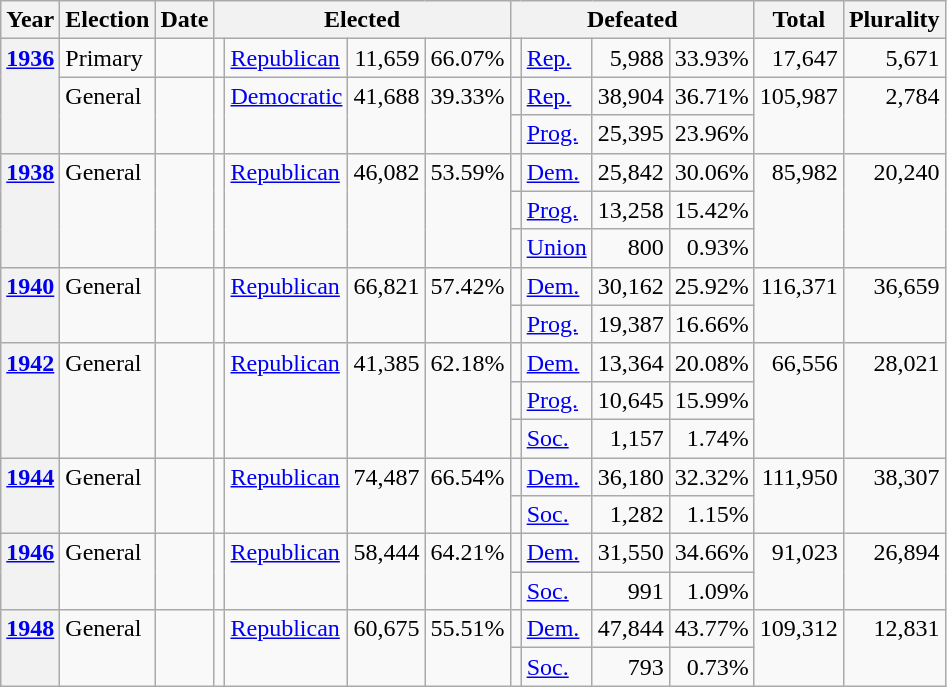<table class=wikitable>
<tr>
<th>Year</th>
<th>Election</th>
<th>Date</th>
<th ! colspan="4">Elected</th>
<th ! colspan="4">Defeated</th>
<th>Total</th>
<th>Plurality</th>
</tr>
<tr>
<th rowspan="3" valign="top"><a href='#'>1936</a></th>
<td valign="top">Primary</td>
<td valign="top"></td>
<td valign="top"></td>
<td valign="top" ><a href='#'>Republican</a></td>
<td valign="top" align="right">11,659</td>
<td valign="top" align="right">66.07%</td>
<td valign="top"></td>
<td valign="top" ><a href='#'>Rep.</a></td>
<td valign="top" align="right">5,988</td>
<td valign="top" align="right">33.93%</td>
<td valign="top" align="right">17,647</td>
<td valign="top" align="right">5,671</td>
</tr>
<tr>
<td rowspan="2" valign="top">General</td>
<td rowspan="2" valign="top"></td>
<td rowspan="2" valign="top"></td>
<td rowspan="2" valign="top" ><a href='#'>Democratic</a></td>
<td rowspan="2" valign="top" align="right">41,688</td>
<td rowspan="2" valign="top" align="right">39.33%</td>
<td valign="top"></td>
<td valign="top" ><a href='#'>Rep.</a></td>
<td valign="top" align="right">38,904</td>
<td valign="top" align="right">36.71%</td>
<td rowspan="2" valign="top" align="right">105,987</td>
<td rowspan="2" valign="top" align="right">2,784</td>
</tr>
<tr>
<td valign="top"></td>
<td valign="top" ><a href='#'>Prog.</a></td>
<td valign="top" align="right">25,395</td>
<td valign="top" align="right">23.96%</td>
</tr>
<tr>
<th rowspan="3" valign="top"><a href='#'>1938</a></th>
<td rowspan="3" valign="top">General</td>
<td rowspan="3" valign="top"></td>
<td rowspan="3" valign="top"></td>
<td rowspan="3" valign="top" ><a href='#'>Republican</a></td>
<td rowspan="3" valign="top" align="right">46,082</td>
<td rowspan="3" valign="top" align="right">53.59%</td>
<td valign="top"></td>
<td valign="top" ><a href='#'>Dem.</a></td>
<td valign="top" align="right">25,842</td>
<td valign="top" align="right">30.06%</td>
<td rowspan="3" valign="top" align="right">85,982</td>
<td rowspan="3" valign="top" align="right">20,240</td>
</tr>
<tr>
<td valign="top"></td>
<td valign="top" ><a href='#'>Prog.</a></td>
<td valign="top" align="right">13,258</td>
<td valign="top" align="right">15.42%</td>
</tr>
<tr>
<td valign="top"></td>
<td valign="top" ><a href='#'>Union</a></td>
<td valign="top" align="right">800</td>
<td valign="top" align="right">0.93%</td>
</tr>
<tr>
<th rowspan="2" valign="top"><a href='#'>1940</a></th>
<td rowspan="2" valign="top">General</td>
<td rowspan="2" valign="top"></td>
<td rowspan="2" valign="top"></td>
<td rowspan="2" valign="top" ><a href='#'>Republican</a></td>
<td rowspan="2" valign="top" align="right">66,821</td>
<td rowspan="2" valign="top" align="right">57.42%</td>
<td valign="top"></td>
<td valign="top" ><a href='#'>Dem.</a></td>
<td valign="top" align="right">30,162</td>
<td valign="top" align="right">25.92%</td>
<td rowspan="2" valign="top" align="right">116,371</td>
<td rowspan="2" valign="top" align="right">36,659</td>
</tr>
<tr>
<td valign="top"></td>
<td valign="top" ><a href='#'>Prog.</a></td>
<td valign="top" align="right">19,387</td>
<td valign="top" align="right">16.66%</td>
</tr>
<tr>
<th rowspan="3" valign="top"><a href='#'>1942</a></th>
<td rowspan="3" valign="top">General</td>
<td rowspan="3" valign="top"></td>
<td rowspan="3" valign="top"></td>
<td rowspan="3" valign="top" ><a href='#'>Republican</a></td>
<td rowspan="3" valign="top" align="right">41,385</td>
<td rowspan="3" valign="top" align="right">62.18%</td>
<td valign="top"></td>
<td valign="top" ><a href='#'>Dem.</a></td>
<td valign="top" align="right">13,364</td>
<td valign="top" align="right">20.08%</td>
<td rowspan="3" valign="top" align="right">66,556</td>
<td rowspan="3" valign="top" align="right">28,021</td>
</tr>
<tr>
<td valign="top"></td>
<td valign="top" ><a href='#'>Prog.</a></td>
<td valign="top" align="right">10,645</td>
<td valign="top" align="right">15.99%</td>
</tr>
<tr>
<td valign="top"></td>
<td valign="top" ><a href='#'>Soc.</a></td>
<td valign="top" align="right">1,157</td>
<td valign="top" align="right">1.74%</td>
</tr>
<tr>
<th rowspan="2" valign="top"><a href='#'>1944</a></th>
<td rowspan="2" valign="top">General</td>
<td rowspan="2" valign="top"></td>
<td rowspan="2" valign="top"></td>
<td rowspan="2" valign="top" ><a href='#'>Republican</a></td>
<td rowspan="2" valign="top" align="right">74,487</td>
<td rowspan="2" valign="top" align="right">66.54%</td>
<td valign="top"></td>
<td valign="top" ><a href='#'>Dem.</a></td>
<td valign="top" align="right">36,180</td>
<td valign="top" align="right">32.32%</td>
<td rowspan="2" valign="top" align="right">111,950</td>
<td rowspan="2" valign="top" align="right">38,307</td>
</tr>
<tr>
<td valign="top"></td>
<td valign="top" ><a href='#'>Soc.</a></td>
<td valign="top" align="right">1,282</td>
<td valign="top" align="right">1.15%</td>
</tr>
<tr>
<th rowspan="2" valign="top"><a href='#'>1946</a></th>
<td rowspan="2" valign="top">General</td>
<td rowspan="2" valign="top"></td>
<td rowspan="2" valign="top"></td>
<td rowspan="2" valign="top" ><a href='#'>Republican</a></td>
<td rowspan="2" valign="top" align="right">58,444</td>
<td rowspan="2" valign="top" align="right">64.21%</td>
<td valign="top"></td>
<td valign="top" ><a href='#'>Dem.</a></td>
<td valign="top" align="right">31,550</td>
<td valign="top" align="right">34.66%</td>
<td rowspan="2" valign="top" align="right">91,023</td>
<td rowspan="2" valign="top" align="right">26,894</td>
</tr>
<tr>
<td valign="top"></td>
<td valign="top" ><a href='#'>Soc.</a></td>
<td valign="top" align="right">991</td>
<td valign="top" align="right">1.09%</td>
</tr>
<tr>
<th rowspan="2" valign="top"><a href='#'>1948</a></th>
<td rowspan="2" valign="top">General</td>
<td rowspan="2" valign="top"></td>
<td rowspan="2" valign="top"></td>
<td rowspan="2" valign="top" ><a href='#'>Republican</a></td>
<td rowspan="2" valign="top" align="right">60,675</td>
<td rowspan="2" valign="top" align="right">55.51%</td>
<td valign="top"></td>
<td valign="top" ><a href='#'>Dem.</a></td>
<td valign="top" align="right">47,844</td>
<td valign="top" align="right">43.77%</td>
<td rowspan="2" valign="top" align="right">109,312</td>
<td rowspan="2" valign="top" align="right">12,831</td>
</tr>
<tr>
<td valign="top"></td>
<td valign="top" ><a href='#'>Soc.</a></td>
<td valign="top" align="right">793</td>
<td valign="top" align="right">0.73%</td>
</tr>
</table>
